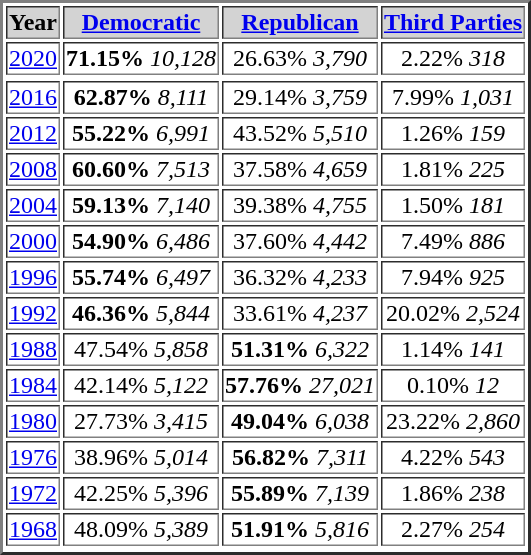<table border="2">
<tr style="background:lightgrey;">
<th>Year</th>
<th><a href='#'>Democratic</a></th>
<th><a href='#'>Republican</a></th>
<th><a href='#'>Third Parties</a></th>
</tr>
<tr>
<td align="center" ><a href='#'>2020</a></td>
<td align="center" ><strong>71.15%</strong> <em>10,128</em></td>
<td align="center" >26.63% <em>3,790</em></td>
<td align="center" >2.22% <em>318</em></td>
</tr>
<tr>
</tr>
<tr>
<td align="center" ><a href='#'>2016</a></td>
<td align="center" ><strong>62.87%</strong> <em>8,111</em></td>
<td align="center" >29.14% <em>3,759</em></td>
<td align="center" >7.99% <em>1,031</em></td>
</tr>
<tr>
<td align="center" ><a href='#'>2012</a></td>
<td align="center" ><strong>55.22%</strong> <em>6,991</em></td>
<td align="center" >43.52% <em>5,510</em></td>
<td align="center" >1.26% <em>159</em></td>
</tr>
<tr>
<td align="center" ><a href='#'>2008</a></td>
<td align="center" ><strong>60.60%</strong> <em>7,513</em></td>
<td align="center" >37.58% <em>4,659</em></td>
<td align="center" >1.81% <em>225</em></td>
</tr>
<tr>
<td align="center" ><a href='#'>2004</a></td>
<td align="center" ><strong>59.13%</strong> <em>7,140</em></td>
<td align="center" >39.38% <em>4,755</em></td>
<td align="center" >1.50% <em>181</em></td>
</tr>
<tr>
<td align="center" ><a href='#'>2000</a></td>
<td align="center" ><strong>54.90%</strong> <em>6,486</em></td>
<td align="center" >37.60% <em>4,442</em></td>
<td align="center" >7.49% <em>886</em></td>
</tr>
<tr>
<td align="center" ><a href='#'>1996</a></td>
<td align="center" ><strong>55.74%</strong> <em>6,497</em></td>
<td align="center" >36.32% <em>4,233</em></td>
<td align="center" >7.94% <em>925</em></td>
</tr>
<tr>
<td align="center" ><a href='#'>1992</a></td>
<td align="center" ><strong>46.36%</strong> <em>5,844</em></td>
<td align="center" >33.61% <em>4,237</em></td>
<td align="center" >20.02% <em>2,524</em></td>
</tr>
<tr>
<td align="center" ><a href='#'>1988</a></td>
<td align="center" >47.54% <em>5,858</em></td>
<td align="center" ><strong>51.31%</strong> <em>6,322</em></td>
<td align="center" >1.14% <em>141</em></td>
</tr>
<tr>
<td align="center" ><a href='#'>1984</a></td>
<td align="center" >42.14% <em>5,122</em></td>
<td align="center" ><strong>57.76%</strong> <em>27,021</em></td>
<td align="center" >0.10% <em>12</em></td>
</tr>
<tr>
<td align="center" ><a href='#'>1980</a></td>
<td align="center" >27.73% <em>3,415</em></td>
<td align="center" ><strong>49.04%</strong> <em>6,038</em></td>
<td align="center" >23.22% <em>2,860</em></td>
</tr>
<tr>
<td align="center" ><a href='#'>1976</a></td>
<td align="center" >38.96% <em>5,014</em></td>
<td align="center" ><strong>56.82%</strong> <em>7,311</em></td>
<td align="center" >4.22% <em>543</em></td>
</tr>
<tr>
<td align="center" ><a href='#'>1972</a></td>
<td align="center" >42.25% <em>5,396</em></td>
<td align="center" ><strong>55.89%</strong> <em>7,139</em></td>
<td align="center" >1.86% <em>238</em></td>
</tr>
<tr>
<td align="center" ><a href='#'>1968</a></td>
<td align="center" >48.09% <em>5,389</em></td>
<td align="center" ><strong>51.91%</strong> <em>5,816</em></td>
<td align="center" >2.27% <em>254</em></td>
</tr>
<tr>
</tr>
</table>
